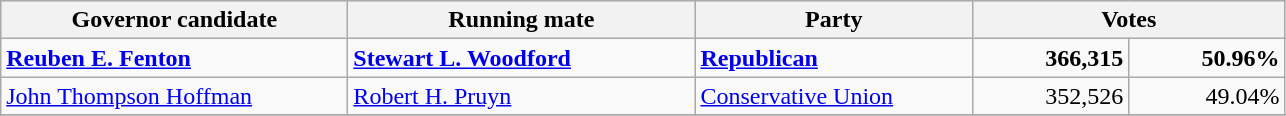<table class=wikitable>
<tr bgcolor=lightgrey>
<th width="20%">Governor candidate</th>
<th width="20%">Running mate</th>
<th width="16%">Party</th>
<th width="18%" colspan="2">Votes</th>
</tr>
<tr>
<td><strong><a href='#'>Reuben E. Fenton</a></strong></td>
<td><strong><a href='#'>Stewart L. Woodford</a></strong></td>
<td><strong><a href='#'>Republican</a></strong></td>
<td align="right"><strong>366,315</strong></td>
<td align="right"><strong>50.96%</strong></td>
</tr>
<tr>
<td><a href='#'>John Thompson Hoffman</a></td>
<td><a href='#'>Robert H. Pruyn</a></td>
<td><a href='#'>Conservative Union</a></td>
<td align="right">352,526</td>
<td align="right">49.04%</td>
</tr>
<tr>
</tr>
</table>
